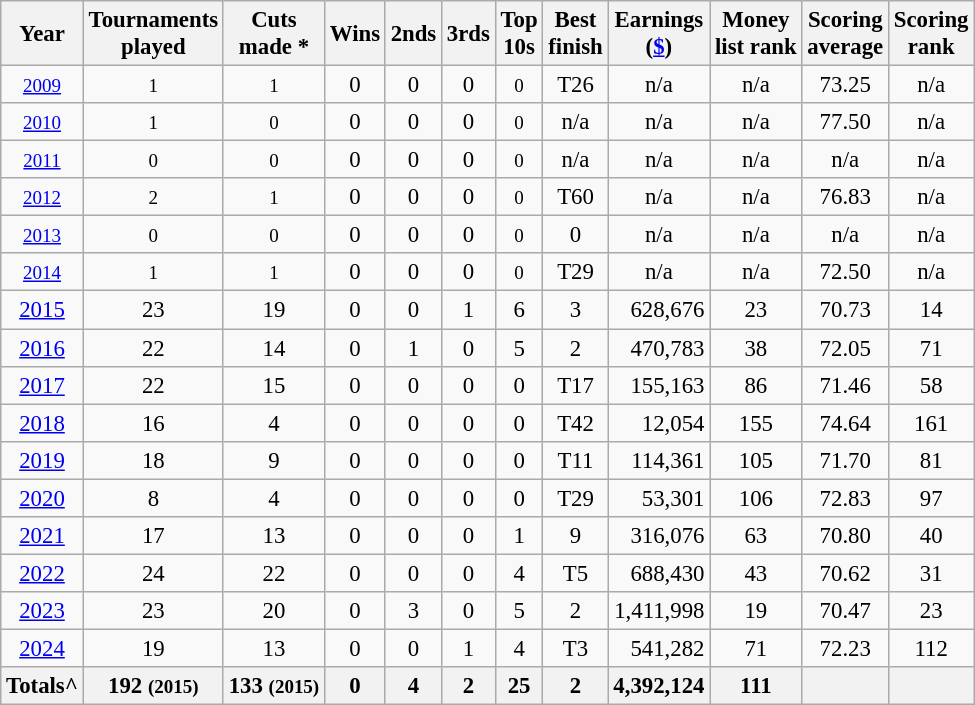<table class="wikitable" style="text-align:center; font-size: 95%;">
<tr>
<th>Year</th>
<th>Tournaments <br>played</th>
<th>Cuts <br>made *</th>
<th>Wins</th>
<th>2nds</th>
<th>3rds</th>
<th>Top <br>10s</th>
<th>Best <br>finish</th>
<th>Earnings<br>(<a href='#'>$</a>)</th>
<th>Money<br>list rank</th>
<th>Scoring <br> average</th>
<th>Scoring<br>rank</th>
</tr>
<tr>
<td><small><a href='#'>2009</a></small></td>
<td><small>1</small></td>
<td><small>1</small></td>
<td>0</td>
<td>0</td>
<td>0</td>
<td><small>0</small></td>
<td>T26</td>
<td>n/a</td>
<td>n/a</td>
<td>73.25</td>
<td>n/a</td>
</tr>
<tr>
<td><small><a href='#'>2010</a></small></td>
<td><small>1</small></td>
<td><small>0</small></td>
<td>0</td>
<td>0</td>
<td>0</td>
<td><small>0</small></td>
<td>n/a</td>
<td>n/a</td>
<td>n/a</td>
<td>77.50</td>
<td>n/a</td>
</tr>
<tr>
<td><small><a href='#'>2011</a></small></td>
<td><small>0</small></td>
<td><small>0</small></td>
<td>0</td>
<td>0</td>
<td>0</td>
<td><small>0</small></td>
<td>n/a</td>
<td>n/a</td>
<td>n/a</td>
<td>n/a</td>
<td>n/a</td>
</tr>
<tr>
<td><small><a href='#'>2012</a></small></td>
<td><small>2</small></td>
<td><small>1</small></td>
<td>0</td>
<td>0</td>
<td>0</td>
<td><small>0</small></td>
<td>T60</td>
<td>n/a</td>
<td>n/a</td>
<td>76.83</td>
<td>n/a</td>
</tr>
<tr>
<td><small><a href='#'>2013</a></small></td>
<td><small>0</small></td>
<td><small>0</small></td>
<td>0</td>
<td>0</td>
<td>0</td>
<td><small>0</small></td>
<td>0</td>
<td>n/a</td>
<td>n/a</td>
<td>n/a</td>
<td>n/a</td>
</tr>
<tr>
<td><small><a href='#'>2014</a></small></td>
<td><small>1</small></td>
<td><small>1</small></td>
<td>0</td>
<td>0</td>
<td>0</td>
<td><small>0</small></td>
<td>T29</td>
<td>n/a</td>
<td>n/a</td>
<td>72.50</td>
<td>n/a</td>
</tr>
<tr>
<td><a href='#'>2015</a></td>
<td>23</td>
<td>19</td>
<td>0</td>
<td>0</td>
<td>1</td>
<td>6</td>
<td>3</td>
<td align=right>628,676</td>
<td>23</td>
<td>70.73</td>
<td>14</td>
</tr>
<tr>
<td><a href='#'>2016</a></td>
<td>22</td>
<td>14</td>
<td>0</td>
<td>1</td>
<td>0</td>
<td>5</td>
<td>2</td>
<td align=right>470,783</td>
<td>38</td>
<td>72.05</td>
<td>71</td>
</tr>
<tr>
<td><a href='#'>2017</a></td>
<td>22</td>
<td>15</td>
<td>0</td>
<td>0</td>
<td>0</td>
<td>0</td>
<td>T17</td>
<td align=right>155,163</td>
<td>86</td>
<td>71.46</td>
<td>58</td>
</tr>
<tr>
<td><a href='#'>2018</a></td>
<td>16</td>
<td>4</td>
<td>0</td>
<td>0</td>
<td>0</td>
<td>0</td>
<td>T42</td>
<td align=right>12,054</td>
<td>155</td>
<td>74.64</td>
<td>161</td>
</tr>
<tr>
<td><a href='#'>2019</a></td>
<td>18</td>
<td>9</td>
<td>0</td>
<td>0</td>
<td>0</td>
<td>0</td>
<td>T11</td>
<td align=right>114,361</td>
<td>105</td>
<td>71.70</td>
<td>81</td>
</tr>
<tr>
<td><a href='#'>2020</a></td>
<td>8</td>
<td>4</td>
<td>0</td>
<td>0</td>
<td>0</td>
<td>0</td>
<td>T29</td>
<td align=right>53,301</td>
<td>106</td>
<td>72.83</td>
<td>97</td>
</tr>
<tr>
<td><a href='#'>2021</a></td>
<td>17</td>
<td>13</td>
<td>0</td>
<td>0</td>
<td>0</td>
<td>1</td>
<td>9</td>
<td align=right>316,076</td>
<td>63</td>
<td>70.80</td>
<td>40</td>
</tr>
<tr>
<td><a href='#'>2022</a></td>
<td>24</td>
<td>22</td>
<td>0</td>
<td>0</td>
<td>0</td>
<td>4</td>
<td>T5</td>
<td align=right>688,430</td>
<td>43</td>
<td>70.62</td>
<td>31</td>
</tr>
<tr>
<td><a href='#'>2023</a></td>
<td>23</td>
<td>20</td>
<td>0</td>
<td>3</td>
<td>0</td>
<td>5</td>
<td>2</td>
<td align=right>1,411,998</td>
<td>19</td>
<td>70.47</td>
<td>23</td>
</tr>
<tr>
<td><a href='#'>2024</a></td>
<td>19</td>
<td>13</td>
<td>0</td>
<td>0</td>
<td>1</td>
<td>4</td>
<td>T3</td>
<td align=right>541,282</td>
<td>71</td>
<td>72.23</td>
<td>112</td>
</tr>
<tr>
<th>Totals^</th>
<th>192 <small>(2015)</small> </th>
<th>133 <small>(2015)</small> </th>
<th>0 </th>
<th>4 </th>
<th>2 </th>
<th>25 </th>
<th>2 </th>
<th align=right>4,392,124 </th>
<th>111 </th>
<th></th>
<th></th>
</tr>
</table>
